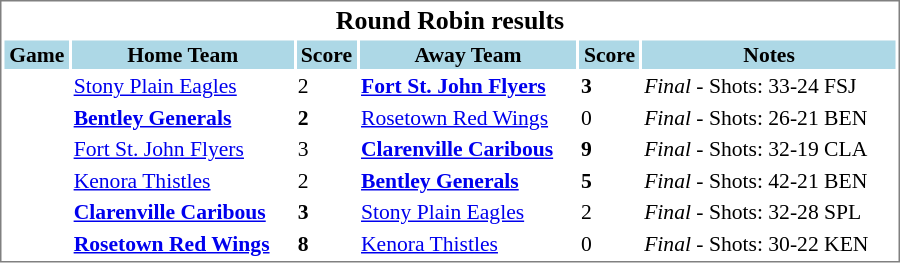<table cellpadding="0">
<tr align="left" style="vertical-align: top">
<td></td>
<td><br><table cellpadding="1" width="600px" style="font-size: 90%; border: 1px solid gray;">
<tr align="center" style="font-size: larger;">
<td colspan=6><strong>Round Robin results</strong></td>
</tr>
<tr style="background:lightblue;">
<th style=>Game</th>
<th style= width="155">Home Team</th>
<th style=>Score</th>
<th style= width="155">Away Team</th>
<th style=>Score</th>
<th style=>Notes</th>
</tr>
<tr bgcolor=>
<td></td>
<td><a href='#'>Stony Plain Eagles</a></td>
<td>2</td>
<td><strong><a href='#'>Fort St. John Flyers</a></strong></td>
<td><strong>3</strong></td>
<td><em>Final</em> - Shots: 33-24 FSJ</td>
</tr>
<tr bgcolor=>
<td></td>
<td><strong><a href='#'>Bentley Generals</a></strong></td>
<td><strong>2</strong></td>
<td><a href='#'>Rosetown Red Wings</a></td>
<td>0</td>
<td><em>Final</em> - Shots: 26-21 BEN</td>
</tr>
<tr bgcolor=>
<td></td>
<td><a href='#'>Fort St. John Flyers</a></td>
<td>3</td>
<td><strong><a href='#'>Clarenville Caribous</a></strong></td>
<td><strong>9</strong></td>
<td><em>Final</em> - Shots: 32-19 CLA</td>
</tr>
<tr bgcolor=>
<td></td>
<td><a href='#'>Kenora Thistles</a></td>
<td>2</td>
<td><strong><a href='#'>Bentley Generals</a></strong></td>
<td><strong>5</strong></td>
<td><em>Final</em> - Shots: 42-21 BEN</td>
</tr>
<tr bgcolor=>
<td></td>
<td><strong><a href='#'>Clarenville Caribous</a></strong></td>
<td><strong>3</strong></td>
<td><a href='#'>Stony Plain Eagles</a></td>
<td>2</td>
<td><em>Final</em> - Shots: 32-28 SPL</td>
</tr>
<tr bgcolor=>
<td></td>
<td><strong><a href='#'>Rosetown Red Wings</a></strong></td>
<td><strong>8</strong></td>
<td><a href='#'>Kenora Thistles</a></td>
<td>0</td>
<td><em>Final</em> - Shots: 30-22 KEN</td>
</tr>
</table>
</td>
</tr>
</table>
